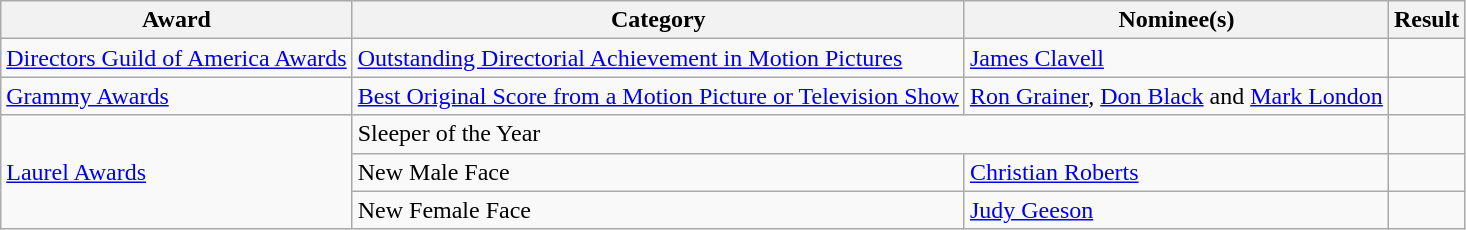<table class="wikitable plainrowheaders">
<tr>
<th>Award</th>
<th>Category</th>
<th>Nominee(s)</th>
<th>Result</th>
</tr>
<tr>
<td><a href='#'>Directors Guild of America Awards</a></td>
<td><a href='#'>Outstanding Directorial Achievement in Motion Pictures</a></td>
<td><a href='#'>James Clavell</a></td>
<td></td>
</tr>
<tr>
<td><a href='#'>Grammy Awards</a></td>
<td><a href='#'>Best Original Score from a Motion Picture or Television Show</a></td>
<td><a href='#'>Ron Grainer</a>, <a href='#'>Don Black</a> and <a href='#'>Mark London</a></td>
<td></td>
</tr>
<tr>
<td rowspan="3"><a href='#'>Laurel Awards</a></td>
<td colspan="2">Sleeper of the Year</td>
<td></td>
</tr>
<tr>
<td>New Male Face</td>
<td><a href='#'>Christian Roberts</a></td>
<td></td>
</tr>
<tr>
<td>New Female Face</td>
<td><a href='#'>Judy Geeson</a></td>
<td></td>
</tr>
</table>
